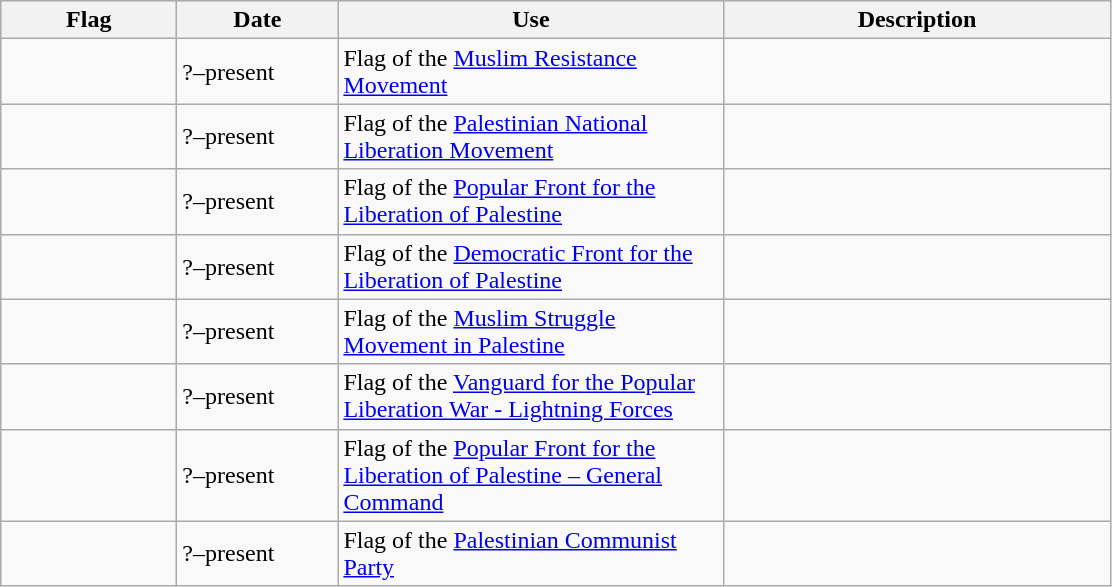<table class="wikitable" style="background:#f9f9f9">
<tr>
<th style="width:110px;">Flag</th>
<th style="width:100px;">Date</th>
<th style="width:250px;">Use</th>
<th style="width:250px;">Description</th>
</tr>
<tr>
<td></td>
<td>?–present</td>
<td>Flag of the <a href='#'>Muslim Resistance Movement</a></td>
<td></td>
</tr>
<tr>
<td></td>
<td>?–present</td>
<td>Flag of the <a href='#'>Palestinian National Liberation Movement</a></td>
<td></td>
</tr>
<tr>
<td></td>
<td>?–present</td>
<td>Flag of the <a href='#'>Popular Front for the Liberation of Palestine</a></td>
<td></td>
</tr>
<tr>
<td></td>
<td>?–present</td>
<td>Flag of the <a href='#'>Democratic Front for the Liberation of Palestine</a></td>
<td></td>
</tr>
<tr>
<td></td>
<td>?–present</td>
<td>Flag of the <a href='#'>Muslim Struggle Movement in Palestine</a></td>
<td></td>
</tr>
<tr>
<td></td>
<td>?–present</td>
<td>Flag of the <a href='#'>Vanguard for the Popular Liberation War - Lightning Forces</a></td>
<td></td>
</tr>
<tr>
<td></td>
<td>?–present</td>
<td>Flag of the <a href='#'>Popular Front for the Liberation of Palestine – General Command</a></td>
<td></td>
</tr>
<tr>
<td></td>
<td>?–present</td>
<td>Flag of the <a href='#'>Palestinian Communist Party</a></td>
<td></td>
</tr>
</table>
